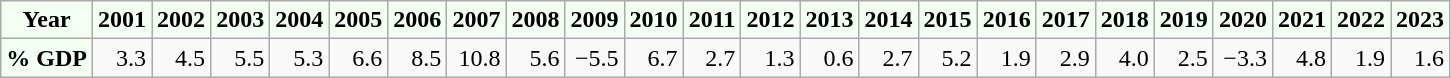<table class="wikitable" style="text-align:right">
<tr>
<th style="background:#f3fff3">Year</th>
<th style="background:#f3fff3"><strong>2001</strong></th>
<th style="background:#f3fff3"><strong>2002</strong></th>
<th style="background:#f3fff3"><strong>2003</strong></th>
<th style="background:#f3fff3"><strong>2004</strong></th>
<th style="background:#f3fff3"><strong>2005</strong></th>
<th style="background:#f3fff3"><strong>2006</strong></th>
<th style="background:#f3fff3"><strong>2007</strong></th>
<th style="background:#f3fff3"><strong>2008</strong></th>
<th style="background:#f3fff3"><strong>2009</strong></th>
<th style="background:#f3fff3"><strong>2010</strong></th>
<th style="background:#f3fff3"><strong>2011</strong></th>
<th style="background:#f3fff3"><strong>2012</strong></th>
<th style="background:#f3fff3"><strong>2013</strong></th>
<th style="background:#f3fff3"><strong>2014</strong></th>
<th style="background:#f3fff3"><strong>2015</strong></th>
<th style="background:#f3fff3"><strong>2016</strong></th>
<th style="background:#f3fff3"><strong>2017</strong></th>
<th style="background:#f3fff3"><strong>2018</strong></th>
<th style="background:#f3fff3"><strong>2019</strong></th>
<th style="background:#f3fff3"><strong>2020</strong></th>
<th style="background:#f3fff3"><strong>2021</strong></th>
<th style="background:#f3fff3"><strong>2022</strong></th>
<th style="background:#f3fff3"><strong>2023</strong></th>
</tr>
<tr>
<th style="background:#f3fff3">% GDP</th>
<td>3.3</td>
<td>4.5</td>
<td>5.5</td>
<td>5.3</td>
<td>6.6</td>
<td>8.5</td>
<td>10.8</td>
<td>5.6</td>
<td>−5.5</td>
<td>6.7</td>
<td>2.7</td>
<td>1.3</td>
<td>0.6</td>
<td>2.7</td>
<td>5.2</td>
<td>1.9</td>
<td>2.9</td>
<td>4.0</td>
<td>2.5</td>
<td>−3.3</td>
<td>4.8</td>
<td>1.9</td>
<td>1.6</td>
</tr>
</table>
